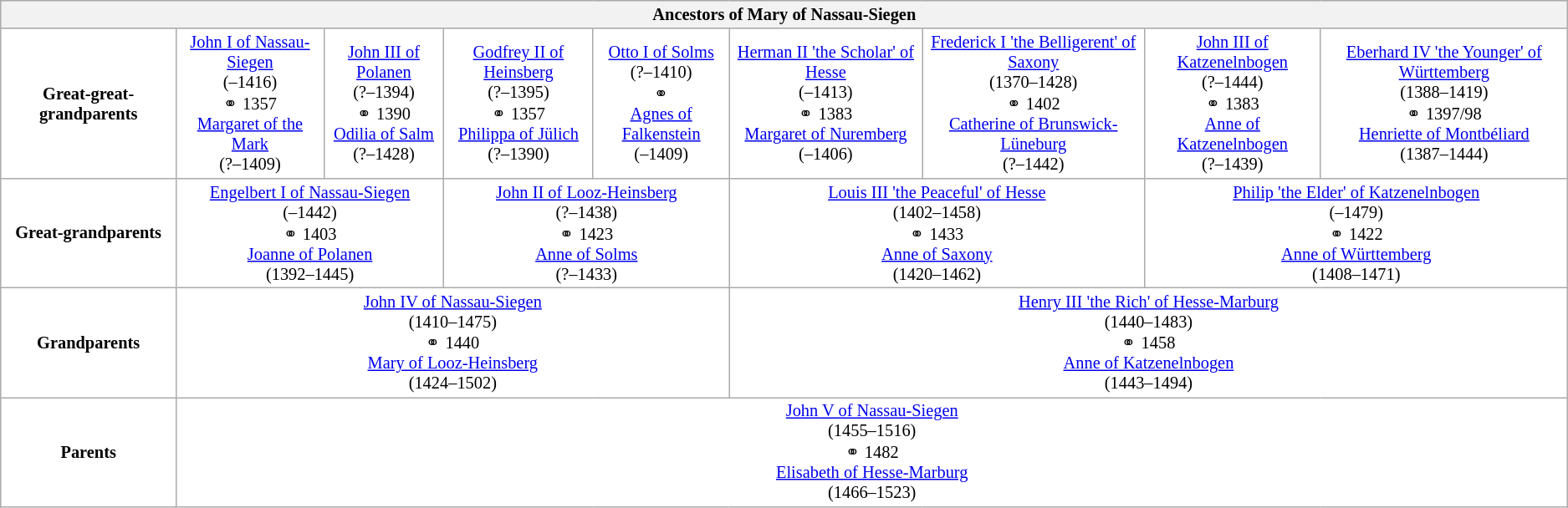<table class="wikitable" style="background:#FFFFFF; font-size:85%; text-align:center">
<tr bgcolor="#E0E0E0">
<th colspan="9">Ancestors of Mary of Nassau-Siegen</th>
</tr>
<tr>
<td><strong>Great-great-grandparents</strong></td>
<td colspan="1"><a href='#'>John I of Nassau-Siegen</a><br>(–1416)<br>⚭ 1357<br><a href='#'>Margaret of the Mark</a><br>(?–1409)</td>
<td colspan="1"><a href='#'>John III of Polanen</a><br>(?–1394)<br>⚭ 1390<br><a href='#'>Odilia of Salm</a><br>(?–1428)</td>
<td colspan="1"><a href='#'>Godfrey II of Heinsberg</a><br>(?–1395)<br>⚭ 1357<br><a href='#'>Philippa of Jülich</a><br>(?–1390)</td>
<td colspan="1"><a href='#'>Otto I of Solms</a><br>(?–1410)<br>⚭<br><a href='#'>Agnes of Falkenstein</a><br>(–1409)</td>
<td colspan="1"><a href='#'>Herman II 'the Scholar' of Hesse</a><br>(–1413)<br>⚭ 1383<br><a href='#'>Margaret of Nuremberg</a><br>(–1406)</td>
<td colspan="1"><a href='#'>Frederick I 'the Belligerent' of Saxony</a><br>(1370–1428)<br>⚭ 1402<br><a href='#'>Catherine of Brunswick-Lüneburg</a><br>(?–1442)</td>
<td colspan="1"><a href='#'>John III of Katzenelnbogen</a><br>(?–1444)<br>⚭ 1383<br><a href='#'>Anne of Katzenelnbogen</a><br>(?–1439)</td>
<td colspan="1"><a href='#'>Eberhard IV 'the Younger' of Württemberg</a><br>(1388–1419)<br>⚭ 1397/98<br><a href='#'>Henriette of Montbéliard</a><br>(1387–1444)</td>
</tr>
<tr>
<td><strong>Great-grandparents</strong></td>
<td colspan="2"><a href='#'>Engelbert I of Nassau-Siegen</a><br>(–1442)<br>⚭ 1403<br><a href='#'>Joanne of Polanen</a><br>(1392–1445)</td>
<td colspan="2"><a href='#'>John II of Looz-Heinsberg</a><br>(?–1438)<br>⚭ 1423<br><a href='#'>Anne of Solms</a><br>(?–1433)</td>
<td colspan="2"><a href='#'>Louis III 'the Peaceful' of Hesse</a><br>(1402–1458)<br>⚭ 1433<br><a href='#'>Anne of Saxony</a><br>(1420–1462)</td>
<td colspan="2"><a href='#'>Philip 'the Elder' of Katzenelnbogen</a><br>(–1479)<br>⚭ 1422<br><a href='#'>Anne of Württemberg</a><br>(1408–1471)</td>
</tr>
<tr>
<td><strong>Grandparents</strong></td>
<td colspan="4"><a href='#'>John IV of Nassau-Siegen</a><br>(1410–1475)<br>⚭ 1440<br><a href='#'>Mary of Looz-Heinsberg</a><br>(1424–1502)</td>
<td colspan="4"><a href='#'>Henry III 'the Rich' of Hesse-Marburg</a><br>(1440–1483)<br>⚭ 1458<br><a href='#'>Anne of Katzenelnbogen</a><br>(1443–1494)</td>
</tr>
<tr>
<td><strong>Parents</strong></td>
<td colspan="8"><a href='#'>John V of Nassau-Siegen</a><br>(1455–1516)<br>⚭ 1482<br><a href='#'>Elisabeth of Hesse-Marburg</a><br>(1466–1523)</td>
</tr>
</table>
